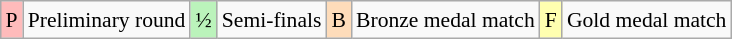<table class="wikitable" style="margin:0.5em auto; font-size:90%; line-height:1.25em;">
<tr>
<td bgcolor="#FFBBBB" align=center>P</td>
<td>Preliminary round</td>
<td bgcolor="#BBF3BB" align=center>½</td>
<td>Semi-finals</td>
<td bgcolor="#FEDCBA" align=center>B</td>
<td>Bronze medal match</td>
<td bgcolor="#FFFFB" align=center>F</td>
<td>Gold medal match</td>
</tr>
</table>
